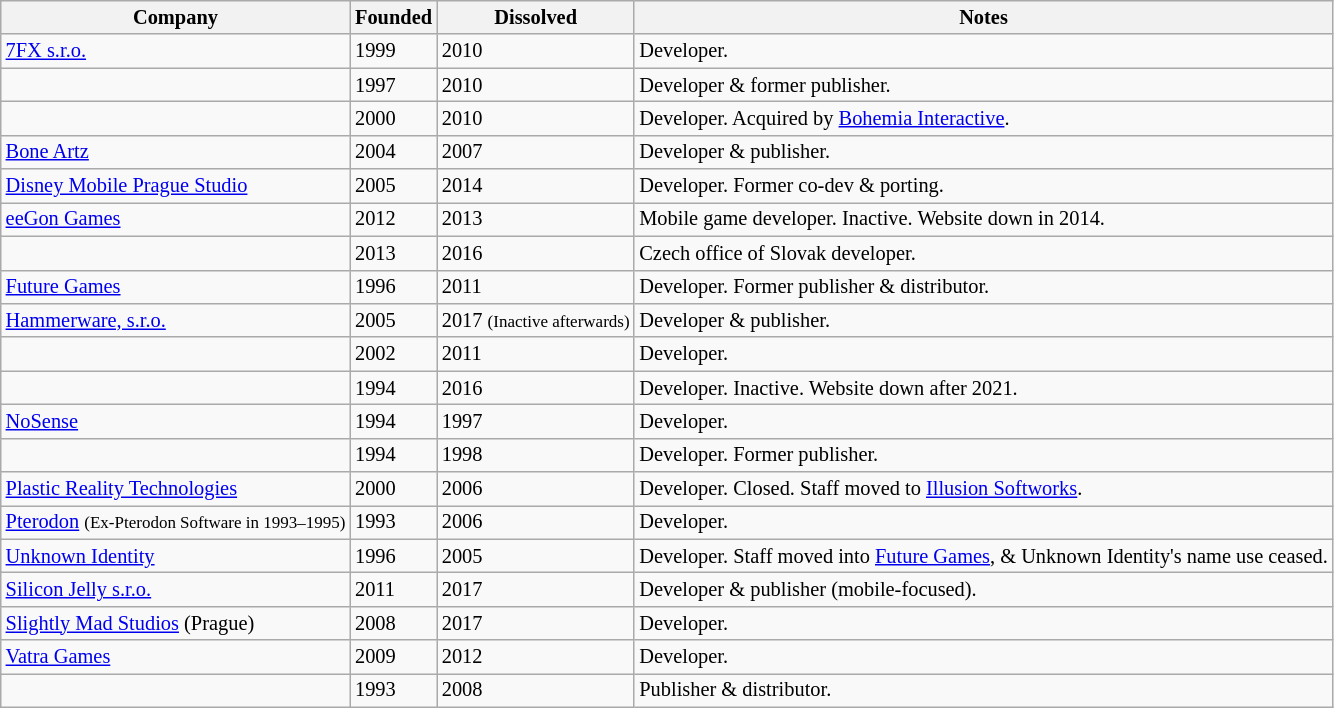<table class="wikitable sortable mw-collapsible" style="font-size:85%">
<tr>
<th>Company</th>
<th>Founded</th>
<th>Dissolved</th>
<th>Notes</th>
</tr>
<tr>
<td><a href='#'>7FX s.r.o.</a></td>
<td>1999</td>
<td>2010</td>
<td>Developer.</td>
</tr>
<tr>
<td></td>
<td>1997</td>
<td>2010</td>
<td>Developer & former publisher.</td>
</tr>
<tr>
<td></td>
<td>2000</td>
<td>2010</td>
<td>Developer. Acquired by <a href='#'>Bohemia Interactive</a>.</td>
</tr>
<tr>
<td><a href='#'>Bone Artz</a></td>
<td>2004</td>
<td>2007</td>
<td>Developer & publisher.</td>
</tr>
<tr>
<td><a href='#'>Disney Mobile Prague Studio</a></td>
<td>2005</td>
<td>2014</td>
<td>Developer. Former co-dev & porting.</td>
</tr>
<tr>
<td><a href='#'>eeGon Games</a></td>
<td>2012</td>
<td>2013</td>
<td>Mobile game developer. Inactive. Website down in 2014.</td>
</tr>
<tr>
<td></td>
<td>2013</td>
<td>2016</td>
<td>Czech office of Slovak developer.</td>
</tr>
<tr>
<td><a href='#'>Future Games</a></td>
<td>1996</td>
<td>2011</td>
<td>Developer. Former publisher & distributor.</td>
</tr>
<tr>
<td><a href='#'>Hammerware, s.r.o.</a></td>
<td>2005</td>
<td>2017 <small>(Inactive afterwards)</small></td>
<td>Developer & publisher.</td>
</tr>
<tr>
<td></td>
<td>2002</td>
<td>2011</td>
<td>Developer.</td>
</tr>
<tr>
<td></td>
<td>1994</td>
<td>2016</td>
<td>Developer. Inactive. Website down after 2021.</td>
</tr>
<tr>
<td><a href='#'>NoSense</a></td>
<td>1994</td>
<td>1997</td>
<td>Developer.</td>
</tr>
<tr>
<td></td>
<td>1994</td>
<td>1998</td>
<td>Developer. Former publisher.</td>
</tr>
<tr>
<td><a href='#'>Plastic Reality Technologies</a></td>
<td>2000</td>
<td>2006</td>
<td>Developer. Closed. Staff moved to <a href='#'>Illusion Softworks</a>.</td>
</tr>
<tr>
<td><a href='#'>Pterodon</a> <small>(Ex-Pterodon Software in 1993–⁠⁠⁠⁠⁠⁠1995)</small></td>
<td>1993</td>
<td>2006</td>
<td>Developer.</td>
</tr>
<tr>
<td><a href='#'>Unknown Identity</a></td>
<td>1996</td>
<td>2005</td>
<td>Developer. Staff moved into <a href='#'>Future Games</a>, & Unknown Identity's name use ceased.</td>
</tr>
<tr>
<td><a href='#'>Silicon Jelly s.r.o.</a></td>
<td>2011</td>
<td>2017</td>
<td>Developer & publisher (mobile-focused).</td>
</tr>
<tr>
<td><a href='#'>Slightly Mad Studios</a> (Prague)</td>
<td>2008</td>
<td>2017</td>
<td>Developer.</td>
</tr>
<tr>
<td><a href='#'>Vatra Games</a></td>
<td>2009</td>
<td>2012</td>
<td>Developer.</td>
</tr>
<tr>
<td></td>
<td>1993</td>
<td>2008</td>
<td>Publisher & distributor.</td>
</tr>
</table>
